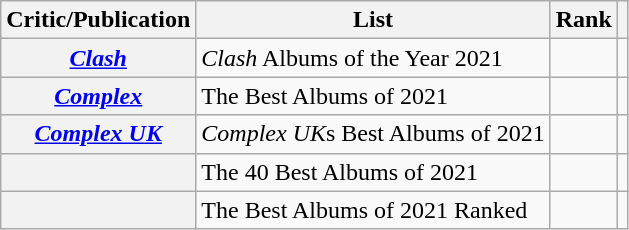<table class="wikitable sortable plainrowheaders" style="border:none; margin:0;">
<tr>
<th scope="col">Critic/Publication</th>
<th scope="col" class="unsortable">List</th>
<th scope="col" data-sort-type="number">Rank</th>
<th scope="col" class="unsortable"></th>
</tr>
<tr>
<th scope="row"><em><a href='#'>Clash</a></em></th>
<td><em>Clash</em> Albums of the Year 2021</td>
<td></td>
<td></td>
</tr>
<tr>
<th scope="row"><em><a href='#'>Complex</a></em></th>
<td>The Best Albums of 2021</td>
<td></td>
<td></td>
</tr>
<tr>
<th scope="row"><em><a href='#'>Complex UK</a></em></th>
<td><em>Complex UK</em>s Best Albums of 2021</td>
<td></td>
<td></td>
</tr>
<tr>
<th scope="row"></th>
<td>The 40 Best Albums of 2021</td>
<td></td>
<td></td>
</tr>
<tr>
<th scope="row"></th>
<td>The Best Albums of 2021 Ranked</td>
<td></td>
<td></td>
</tr>
</table>
